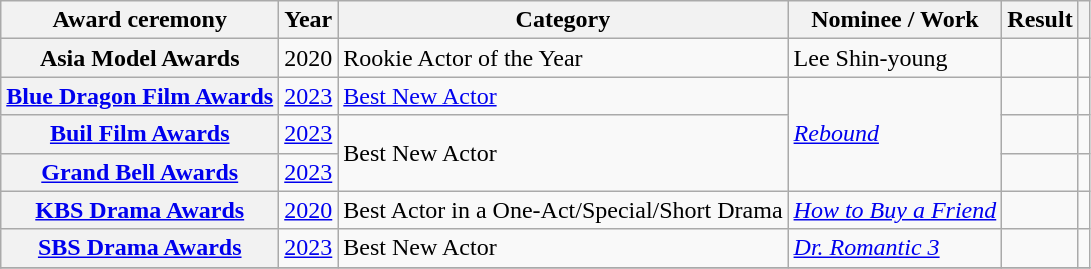<table class="wikitable plainrowheaders sortable">
<tr>
<th scope="col">Award ceremony</th>
<th scope="col">Year</th>
<th scope="col">Category</th>
<th scope="col">Nominee / Work</th>
<th scope="col">Result</th>
<th scope="col" class="unsortable"></th>
</tr>
<tr>
<th scope="row">Asia Model Awards</th>
<td style="text-align:center">2020</td>
<td>Rookie Actor of the Year</td>
<td>Lee Shin-young</td>
<td></td>
<td style="text-align:center"></td>
</tr>
<tr>
<th scope="row"  rowspan="1"><a href='#'>Blue Dragon Film Awards</a></th>
<td style="text-align:center"><a href='#'>2023</a></td>
<td><a href='#'>Best New Actor</a></td>
<td rowspan=3><em><a href='#'>Rebound</a></em></td>
<td></td>
<td style="text-align:center"></td>
</tr>
<tr>
<th scope="row"><a href='#'>Buil Film Awards</a></th>
<td style="text-align:center"><a href='#'>2023</a></td>
<td rowspan=2>Best New Actor</td>
<td></td>
<td style="text-align:center"></td>
</tr>
<tr>
<th scope="row" rowspan=1><a href='#'>Grand Bell Awards</a></th>
<td style="text-align:center"><a href='#'>2023</a></td>
<td></td>
<td style="text-align:center"></td>
</tr>
<tr>
<th scope="row"  rowspan="1"><a href='#'>KBS Drama Awards</a></th>
<td style="text-align:center" rowspan="1"><a href='#'>2020</a></td>
<td>Best Actor in a One-Act/Special/Short Drama</td>
<td><em><a href='#'>How to Buy a Friend</a></em></td>
<td></td>
<td style="text-align:center"></td>
</tr>
<tr>
<th scope="row"><a href='#'>SBS Drama Awards</a></th>
<td style="text-align:center"><a href='#'>2023</a></td>
<td>Best New Actor</td>
<td><em><a href='#'>Dr. Romantic 3</a></em></td>
<td></td>
<td style="text-align:center"></td>
</tr>
<tr>
</tr>
</table>
